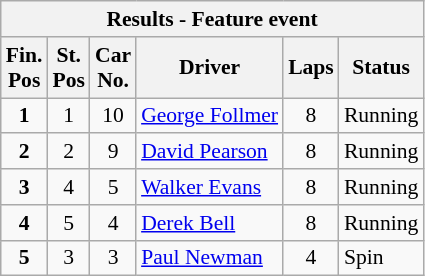<table class="wikitable" style="font-size:90%;">
<tr>
<th colspan=6>Results - Feature event</th>
</tr>
<tr>
<th>Fin.<br>Pos</th>
<th>St.<br>Pos</th>
<th>Car<br>No.</th>
<th>Driver</th>
<th>Laps</th>
<th>Status</th>
</tr>
<tr>
<td align=center><strong>1</strong></td>
<td align=center>1</td>
<td align=center>10</td>
<td><a href='#'>George Follmer</a></td>
<td align=center>8</td>
<td>Running</td>
</tr>
<tr>
<td align=center><strong>2</strong></td>
<td align=center>2</td>
<td align=center>9</td>
<td><a href='#'>David Pearson</a></td>
<td align=center>8</td>
<td>Running</td>
</tr>
<tr>
<td align=center><strong>3</strong></td>
<td align=center>4</td>
<td align=center>5</td>
<td><a href='#'>Walker Evans</a></td>
<td align=center>8</td>
<td>Running</td>
</tr>
<tr>
<td align=center><strong>4</strong></td>
<td align=center>5</td>
<td align=center>4</td>
<td><a href='#'>Derek Bell</a></td>
<td align=center>8</td>
<td>Running</td>
</tr>
<tr>
<td align=center><strong>5</strong></td>
<td align=center>3</td>
<td align=center>3</td>
<td><a href='#'>Paul Newman</a></td>
<td align=center>4</td>
<td>Spin</td>
</tr>
</table>
